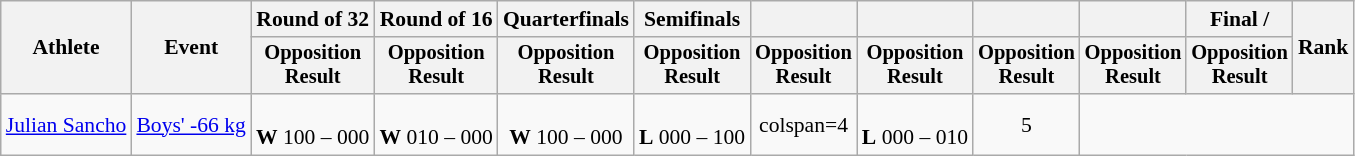<table class="wikitable" style="font-size:90%">
<tr>
<th rowspan="2">Athlete</th>
<th rowspan="2">Event</th>
<th>Round of 32</th>
<th>Round of 16</th>
<th>Quarterfinals</th>
<th>Semifinals</th>
<th></th>
<th></th>
<th></th>
<th></th>
<th>Final / </th>
<th rowspan=2>Rank</th>
</tr>
<tr style="font-size:95%">
<th>Opposition<br>Result</th>
<th>Opposition<br>Result</th>
<th>Opposition<br>Result</th>
<th>Opposition<br>Result</th>
<th>Opposition<br>Result</th>
<th>Opposition<br>Result</th>
<th>Opposition<br>Result</th>
<th>Opposition<br>Result</th>
<th>Opposition<br>Result</th>
</tr>
<tr align=center>
<td align=left><a href='#'>Julian Sancho</a></td>
<td align=left><a href='#'>Boys' -66 kg</a></td>
<td><br><strong>W</strong> 100 – 000</td>
<td><br><strong>W</strong> 010 – 000</td>
<td><br><strong>W</strong> 100 – 000</td>
<td><br><strong>L</strong> 000 – 100</td>
<td>colspan=4 </td>
<td><br><strong>L</strong> 000 – 010</td>
<td>5</td>
</tr>
</table>
